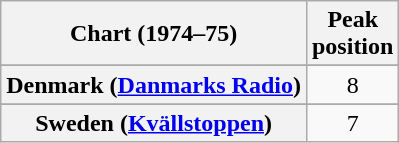<table class="wikitable sortable plainrowheaders" style="text-align:center">
<tr>
<th>Chart (1974–75)</th>
<th>Peak<br>position</th>
</tr>
<tr>
</tr>
<tr>
</tr>
<tr>
<th scope="row">Denmark (<a href='#'>Danmarks Radio</a>)</th>
<td>8</td>
</tr>
<tr>
</tr>
<tr>
<th scope="row">Sweden (<a href='#'>Kvällstoppen</a>)</th>
<td>7</td>
</tr>
</table>
